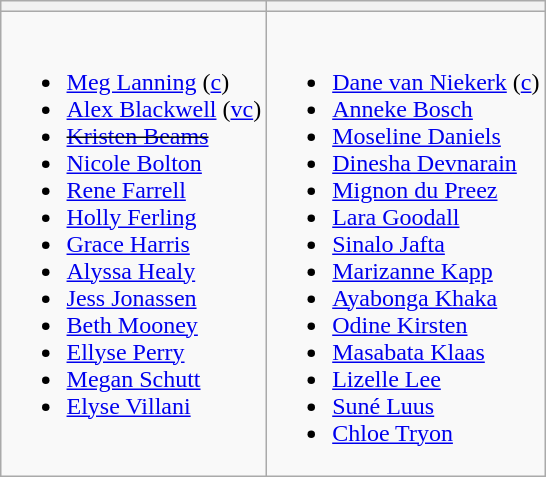<table class="wikitable" style="text-align:left; margin:auto">
<tr>
<th></th>
<th></th>
</tr>
<tr style="vertical-align:top">
<td><br><ul><li><a href='#'>Meg Lanning</a> (<a href='#'>c</a>)</li><li><a href='#'>Alex Blackwell</a> (<a href='#'>vc</a>)</li><li><s><a href='#'>Kristen Beams</a></s></li><li><a href='#'>Nicole Bolton</a></li><li><a href='#'>Rene Farrell</a></li><li><a href='#'>Holly Ferling</a></li><li><a href='#'>Grace Harris</a></li><li><a href='#'>Alyssa Healy</a></li><li><a href='#'>Jess Jonassen</a></li><li><a href='#'>Beth Mooney</a></li><li><a href='#'>Ellyse Perry</a></li><li><a href='#'>Megan Schutt</a></li><li><a href='#'>Elyse Villani</a></li></ul></td>
<td><br><ul><li><a href='#'>Dane van Niekerk</a> (<a href='#'>c</a>)</li><li><a href='#'>Anneke Bosch</a></li><li><a href='#'>Moseline Daniels</a></li><li><a href='#'>Dinesha Devnarain</a></li><li><a href='#'>Mignon du Preez</a></li><li><a href='#'>Lara Goodall</a></li><li><a href='#'>Sinalo Jafta</a></li><li><a href='#'>Marizanne Kapp</a></li><li><a href='#'>Ayabonga Khaka</a></li><li><a href='#'>Odine Kirsten</a></li><li><a href='#'>Masabata Klaas</a></li><li><a href='#'>Lizelle Lee</a></li><li><a href='#'>Suné Luus</a></li><li><a href='#'>Chloe Tryon</a></li></ul></td>
</tr>
</table>
